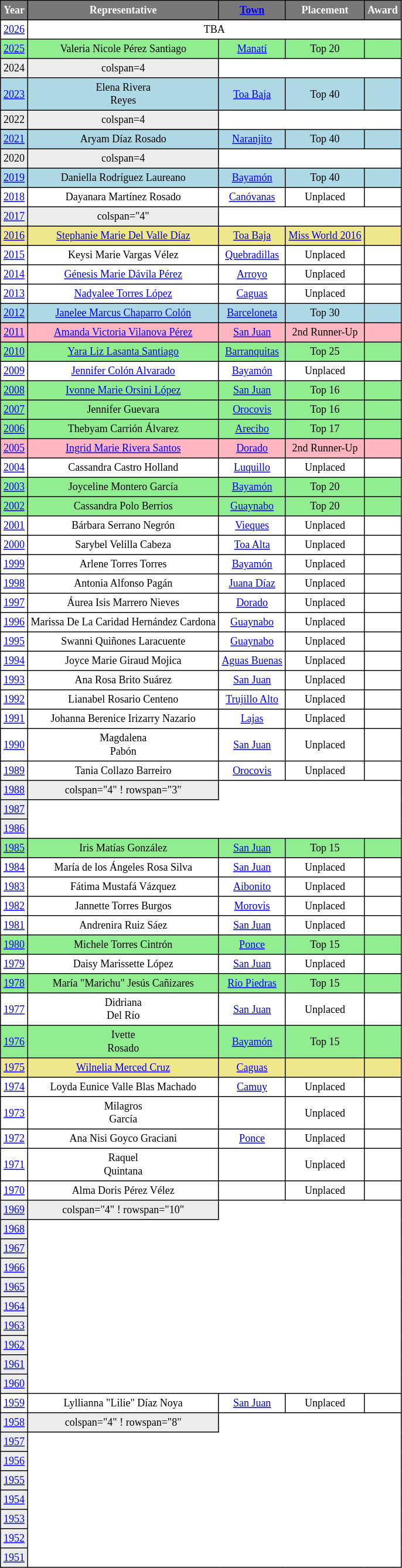<table class="sortable wiki table" border="3" cellpadding="3" cellspacing="0" style="margin: 0 1em 0 0; background: white; border: 1px #000000 solid; border-collapse: collapse; font-size: 75%; text-align:center">
<tr>
<th style="background-color:#787878;color:#FFFFFF;">Year</th>
<th style="background-color:#787878;color:#FFFFFF;">Representative</th>
<th style="background-color:#787878;color:#FFFFFF;"><a href='#'>Town</a></th>
<th style="background-color:#787878;color:#FFFFFF;">Placement</th>
<th style="background-color:#787878;color:#FFFFFF;">Award</th>
</tr>
<tr>
<td><a href='#'>2026</a></td>
<td colspan=4>TBA</td>
</tr>
<tr>
<td style="background-color:#90EE90;"><a href='#'>2025</a></td>
<td style="background-color:#90EE90;">Valeria Nicole Pérez Santiago</td>
<td style="background-color:#90EE90;"><a href='#'>Manatí</a></td>
<td style="background-color:#90EE90;">Top 20</td>
<td style="background-color:#90EE90;"></td>
</tr>
<tr style="background-color:#ececec;">
<td>2024</td>
<td>colspan=4 </td>
</tr>
<tr>
<td style="background-color:#ADD8E6;"><a href='#'>2023</a></td>
<td style="background-color:#ADD8E6;">Elena Rivera <br>Reyes</td>
<td style="background-color:#ADD8E6;"><a href='#'>Toa Baja</a></td>
<td style="background-color:#ADD8E6;">Top 40</td>
<td style="background-color:#ADD8E6;"></td>
</tr>
<tr style="background-color:#ececec;">
<td>2022</td>
<td>colspan=4 </td>
</tr>
<tr>
</tr>
<tr style="background-color:#ADD8E6;">
<td><a href='#'>2021</a></td>
<td>Aryam Díaz Rosado</td>
<td style="background-color:#ADD8E6;"><a href='#'>Naranjito</a></td>
<td>Top 40</td>
<td></td>
</tr>
<tr style="background-color:#ececec;">
<td>2020</td>
<td>colspan=4 </td>
</tr>
<tr>
<td style="background-color:#ADD8E6;"><a href='#'>2019</a></td>
<td style="background-color:#ADD8E6;">Daniella Rodríguez Laureano</td>
<td style="background-color:#ADD8E6;"><a href='#'>Bayamón</a></td>
<td style="background-color:#ADD8E6;">Top 40</td>
<td style="background-color:#ADD8E6;"></td>
</tr>
<tr>
<td><a href='#'>2018</a></td>
<td>Dayanara Martínez Rosado</td>
<td><a href='#'>Canóvanas</a></td>
<td>Unplaced</td>
<td></td>
</tr>
<tr style="background-color:#ececec;">
<td><a href='#'>2017</a></td>
<td>colspan="4"  </td>
</tr>
<tr>
<td style="background-color:#F0E68C;"><a href='#'>2016</a></td>
<td style="background-color:#F0E68C;"><a href='#'>Stephanie Marie Del Valle Díaz</a></td>
<td style="background-color:#F0E68C;"><a href='#'>Toa Baja</a></td>
<td style="background-color:#F0E68C;"><a href='#'>Miss World 2016</a></td>
<td style="background-color:#F0E68C;"></td>
</tr>
<tr>
<td><a href='#'>2015</a></td>
<td>Keysi Marie Vargas Vélez</td>
<td><a href='#'>Quebradillas</a></td>
<td>Unplaced</td>
<td></td>
</tr>
<tr>
<td><a href='#'>2014</a></td>
<td><a href='#'>Génesis Marie Dávila Pérez</a></td>
<td><a href='#'>Arroyo</a></td>
<td>Unplaced</td>
<td></td>
</tr>
<tr>
<td><a href='#'>2013</a></td>
<td><a href='#'> Nadyalee Torres López</a></td>
<td><a href='#'>Caguas</a></td>
<td>Unplaced</td>
<td></td>
</tr>
<tr>
<td style="background-color:#ADD8E6;"><a href='#'>2012</a></td>
<td style="background-color:#ADD8E6;"><a href='#'>Janelee Marcus Chaparro Colón</a></td>
<td style="background-color:#ADD8E6;"><a href='#'>Barceloneta</a></td>
<td style="background-color:#ADD8E6;">Top 30</td>
<td style="background-color:#ADD8E6;"></td>
</tr>
<tr>
<td style="background-color:#FFB6C1;"><a href='#'>2011</a></td>
<td style="background-color:#FFB6C1;"><a href='#'>Amanda Victoria Vilanova Pérez</a></td>
<td style="background-color:#FFB6C1;"><a href='#'>San Juan</a></td>
<td style="background-color:#FFB6C1;">2nd Runner-Up</td>
<td style="background-color:#FFB6C1;"></td>
</tr>
<tr>
<td style="background-color:#90EE90;"><a href='#'>2010</a></td>
<td style="background-color:#90EE90;"><a href='#'>Yara Liz Lasanta Santiago</a></td>
<td style="background-color:#90EE90;"><a href='#'>Barranquitas</a></td>
<td style="background-color:#90EE90;">Top 25</td>
<td style="background-color:#90EE90;"></td>
</tr>
<tr>
<td><a href='#'>2009</a></td>
<td><a href='#'>Jennifer Colón Alvarado</a></td>
<td><a href='#'>Bayamón</a></td>
<td>Unplaced</td>
<td></td>
</tr>
<tr>
<td style="background-color:#90EE90;"><a href='#'>2008</a></td>
<td style="background-color:#90EE90;"><a href='#'>Ivonne Marie Orsini López</a></td>
<td style="background-color:#90EE90;"><a href='#'>San Juan</a></td>
<td style="background-color:#90EE90;">Top 16</td>
<td style="background-color:#90EE90;"></td>
</tr>
<tr>
<td style="background-color:#90EE90;"><a href='#'>2007</a></td>
<td style="background-color:#90EE90;">Jennifer Guevara</td>
<td style="background-color:#90EE90;"><a href='#'>Orocovis</a></td>
<td style="background-color:#90EE90;">Top 16</td>
<td style="background-color:#90EE90;"></td>
</tr>
<tr>
<td style="background-color:#90EE90;"><a href='#'>2006</a></td>
<td style="background-color:#90EE90;">Thebyam Carrión Álvarez</td>
<td style="background-color:#90EE90;"><a href='#'>Arecibo</a></td>
<td style="background-color:#90EE90;">Top 17</td>
<td style="background-color:#90EE90;"></td>
</tr>
<tr>
<td style="background-color:#FFB6C1;"><a href='#'>2005</a></td>
<td style="background-color:#FFB6C1;"><a href='#'>Ingrid Marie Rivera Santos</a></td>
<td style="background-color:#FFB6C1;"><a href='#'>Dorado</a></td>
<td style="background-color:#FFB6C1;">2nd Runner-Up</td>
<td style="background-color:#FFB6C1;"></td>
</tr>
<tr>
<td><a href='#'>2004</a></td>
<td>Cassandra Castro Holland</td>
<td><a href='#'>Luquillo</a></td>
<td>Unplaced</td>
<td></td>
</tr>
<tr>
<td style="background-color:#90EE90;"><a href='#'>2003</a></td>
<td style="background-color:#90EE90;">Joyceline Montero García</td>
<td style="background-color:#90EE90;"><a href='#'>Bayamón</a></td>
<td style="background-color:#90EE90;">Top 20</td>
<td style="background-color:#90EE90;"></td>
</tr>
<tr>
<td style="background-color:#90EE90;"><a href='#'>2002</a></td>
<td style="background-color:#90EE90;">Cassandra Polo Berrios</td>
<td style="background-color:#90EE90;"><a href='#'>Guaynabo</a></td>
<td style="background-color:#90EE90;">Top 20</td>
<td style="background-color:#90EE90;"></td>
</tr>
<tr>
<td><a href='#'>2001</a></td>
<td>Bárbara Serrano Negrón</td>
<td><a href='#'>Vieques</a></td>
<td>Unplaced</td>
<td></td>
</tr>
<tr>
<td><a href='#'>2000</a></td>
<td>Sarybel Velilla Cabeza</td>
<td><a href='#'>Toa Alta</a></td>
<td>Unplaced</td>
<td></td>
</tr>
<tr>
<td><a href='#'>1999</a></td>
<td>Arlene Torres Torres</td>
<td><a href='#'>Bayamón</a></td>
<td>Unplaced</td>
<td></td>
</tr>
<tr>
<td><a href='#'>1998</a></td>
<td>Antonia Alfonso Pagán</td>
<td><a href='#'>Juana Díaz</a></td>
<td>Unplaced</td>
<td></td>
</tr>
<tr>
<td><a href='#'>1997</a></td>
<td>Áurea Isis Marrero Nieves</td>
<td><a href='#'>Dorado</a></td>
<td>Unplaced</td>
<td></td>
</tr>
<tr>
<td><a href='#'>1996</a></td>
<td>Marissa De La Caridad Hernández Cardona</td>
<td><a href='#'>Guaynabo</a></td>
<td>Unplaced</td>
<td></td>
</tr>
<tr>
<td><a href='#'>1995</a></td>
<td>Swanni Quiñones Laracuente</td>
<td><a href='#'>Guaynabo</a></td>
<td>Unplaced</td>
<td></td>
</tr>
<tr>
<td><a href='#'>1994</a></td>
<td>Joyce Marie Giraud Mojica</td>
<td><a href='#'>Aguas Buenas</a></td>
<td>Unplaced</td>
<td></td>
</tr>
<tr>
<td><a href='#'>1993</a></td>
<td>Ana Rosa Brito Suárez</td>
<td><a href='#'>San Juan</a></td>
<td>Unplaced</td>
<td></td>
</tr>
<tr>
<td><a href='#'>1992</a></td>
<td>Lianabel Rosario Centeno</td>
<td><a href='#'>Trujillo Alto</a></td>
<td>Unplaced</td>
<td></td>
</tr>
<tr>
<td><a href='#'>1991</a></td>
<td>Johanna Berenice Irizarry Nazario</td>
<td><a href='#'>Lajas</a></td>
<td>Unplaced</td>
<td></td>
</tr>
<tr>
<td><a href='#'>1990</a></td>
<td>Magdalena <br>Pabón</td>
<td><a href='#'>San Juan</a></td>
<td>Unplaced</td>
<td></td>
</tr>
<tr>
<td><a href='#'>1989</a></td>
<td>Tania Collazo Barreiro</td>
<td><a href='#'>Orocovis</a></td>
<td>Unplaced</td>
<td></td>
</tr>
<tr style="background-color:#ececec;">
<td><a href='#'>1988</a></td>
<td>colspan="4" ! rowspan="3" </td>
</tr>
<tr style="background-color:#ececec;">
<td><a href='#'>1987</a></td>
</tr>
<tr style="background-color:#ececec;">
<td><a href='#'>1986</a></td>
</tr>
<tr style="background-color:#ececec;">
<td style="background-color:#90EE90;"><a href='#'>1985</a></td>
<td style="background-color:#90EE90;">Iris Matías González</td>
<td style="background-color:#90EE90;"><a href='#'>San Juan</a></td>
<td style="background-color:#90EE90;">Top 15</td>
<td style="background-color:#90EE90;"></td>
</tr>
<tr>
<td><a href='#'>1984</a></td>
<td>María de los Ángeles Rosa Silva</td>
<td><a href='#'>San Juan</a></td>
<td>Unplaced</td>
<td></td>
</tr>
<tr>
<td><a href='#'>1983</a></td>
<td>Fátima Mustafá Vázquez</td>
<td><a href='#'>Aibonito</a></td>
<td>Unplaced</td>
<td></td>
</tr>
<tr>
<td><a href='#'>1982</a></td>
<td>Jannette Torres Burgos</td>
<td><a href='#'>Morovis</a></td>
<td>Unplaced</td>
<td></td>
</tr>
<tr>
<td><a href='#'>1981</a></td>
<td>Andrenira Ruiz Sáez</td>
<td><a href='#'>San Juan</a></td>
<td>Unplaced</td>
<td></td>
</tr>
<tr>
<td style="background-color:#90EE90;"><a href='#'>1980</a></td>
<td style="background-color:#90EE90;">Michele Torres Cintrón</td>
<td style="background-color:#90EE90;"><a href='#'>Ponce</a></td>
<td style="background-color:#90EE90;">Top 15</td>
<td style="background-color:#90EE90;"></td>
</tr>
<tr>
<td><a href='#'>1979</a></td>
<td>Daisy Marissette López</td>
<td><a href='#'>San Juan</a></td>
<td>Unplaced</td>
<td></td>
</tr>
<tr>
<td style="background-color:#90EE90;"><a href='#'>1978</a></td>
<td style="background-color:#90EE90;">María "Marichu" Jesús Cañizares</td>
<td style="background-color:#90EE90;"><a href='#'>Río Piedras</a></td>
<td style="background-color:#90EE90;">Top 15</td>
<td style="background-color:#90EE90;"></td>
</tr>
<tr>
<td><a href='#'>1977</a></td>
<td>Didriana <br>Del Río</td>
<td><a href='#'>San Juan</a></td>
<td>Unplaced</td>
<td></td>
</tr>
<tr>
<td style="background-color:#90EE90;"><a href='#'>1976</a></td>
<td style="background-color:#90EE90;">Ivette <br>Rosado</td>
<td style="background-color:#90EE90;"><a href='#'>Bayamón</a></td>
<td style="background-color:#90EE90;">Top 15</td>
<td style="background-color:#90EE90;"></td>
</tr>
<tr>
<td style="background-color:#F0E68C;"><a href='#'>1975</a></td>
<td style="background-color:#F0E68C;"><a href='#'>Wilnelia Merced Cruz</a></td>
<td style="background-color:#F0E68C;"><a href='#'>Caguas</a></td>
<td style="background-color:#F0E68C;"></td>
<td style="background-color:#F0E68C;"></td>
</tr>
<tr>
<td><a href='#'>1974</a></td>
<td>Loyda Eunice Valle Blas Machado</td>
<td><a href='#'>Camuy</a></td>
<td>Unplaced</td>
<td></td>
</tr>
<tr>
<td><a href='#'>1973</a></td>
<td>Milagros <br>García</td>
<td></td>
<td>Unplaced</td>
<td></td>
</tr>
<tr>
<td><a href='#'>1972</a></td>
<td>Ana Nisi Goyco Graciani</td>
<td><a href='#'>Ponce</a></td>
<td>Unplaced</td>
<td></td>
</tr>
<tr>
<td><a href='#'>1971</a></td>
<td>Raquel <br>Quintana</td>
<td></td>
<td>Unplaced</td>
<td></td>
</tr>
<tr>
<td><a href='#'>1970</a></td>
<td>Alma Doris Pérez Vélez</td>
<td></td>
<td>Unplaced</td>
<td></td>
</tr>
<tr style="background-color:#ececec;">
<td><a href='#'>1969</a></td>
<td>colspan="4" ! rowspan="10" </td>
</tr>
<tr style="background-color:#ececec;">
<td><a href='#'>1968</a></td>
</tr>
<tr style="background-color:#ececec;">
<td><a href='#'>1967</a></td>
</tr>
<tr style="background-color:#ececec;">
<td><a href='#'>1966</a></td>
</tr>
<tr style="background-color:#ececec;">
<td><a href='#'>1965</a></td>
</tr>
<tr style="background-color:#ececec;">
<td><a href='#'>1964</a></td>
</tr>
<tr style="background-color:#ececec;">
<td><a href='#'>1963</a></td>
</tr>
<tr style="background-color:#ececec;">
<td><a href='#'>1962</a></td>
</tr>
<tr style="background-color:#ececec;">
<td><a href='#'>1961</a></td>
</tr>
<tr style="background-color:#ececec;">
<td><a href='#'>1960</a></td>
</tr>
<tr>
<td><a href='#'>1959</a></td>
<td>Lyllianna "Lilie" Díaz Noya</td>
<td><a href='#'>San Juan</a></td>
<td>Unplaced</td>
<td></td>
</tr>
<tr style="background-color:#ececec;">
<td><a href='#'>1958</a></td>
<td>colspan="4" ! rowspan="8" </td>
</tr>
<tr style="background-color:#ececec;">
<td><a href='#'>1957</a></td>
</tr>
<tr style="background-color:#ececec;">
<td><a href='#'>1956</a></td>
</tr>
<tr style="background-color:#ececec;">
<td><a href='#'>1955</a></td>
</tr>
<tr style="background-color:#ececec;">
<td><a href='#'>1954</a></td>
</tr>
<tr style="background-color:#ececec;">
<td><a href='#'>1953</a></td>
</tr>
<tr style="background-color:#ececec;">
<td><a href='#'>1952</a></td>
</tr>
<tr style="background-color:#ececec;">
<td><a href='#'>1951</a></td>
</tr>
</table>
